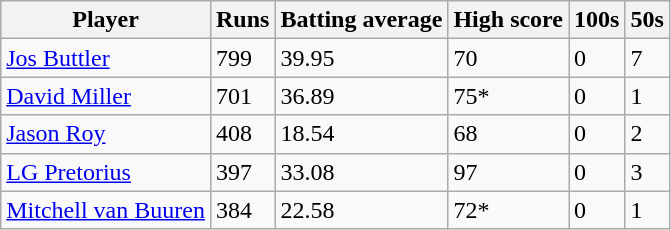<table class="wikitable" style="font-size:100%">
<tr>
<th>Player</th>
<th>Runs</th>
<th>Batting average</th>
<th>High score</th>
<th>100s</th>
<th>50s</th>
</tr>
<tr>
<td><a href='#'>Jos Buttler</a></td>
<td>799</td>
<td>39.95</td>
<td>70</td>
<td>0</td>
<td>7</td>
</tr>
<tr>
<td><a href='#'>David Miller</a></td>
<td>701</td>
<td>36.89</td>
<td>75*</td>
<td>0</td>
<td>1</td>
</tr>
<tr>
<td><a href='#'>Jason Roy</a></td>
<td>408</td>
<td>18.54</td>
<td>68</td>
<td>0</td>
<td>2</td>
</tr>
<tr>
<td><a href='#'>LG Pretorius</a></td>
<td>397</td>
<td>33.08</td>
<td>97</td>
<td>0</td>
<td>3</td>
</tr>
<tr>
<td><a href='#'>Mitchell van Buuren</a></td>
<td>384</td>
<td>22.58</td>
<td>72*</td>
<td>0</td>
<td>1</td>
</tr>
</table>
